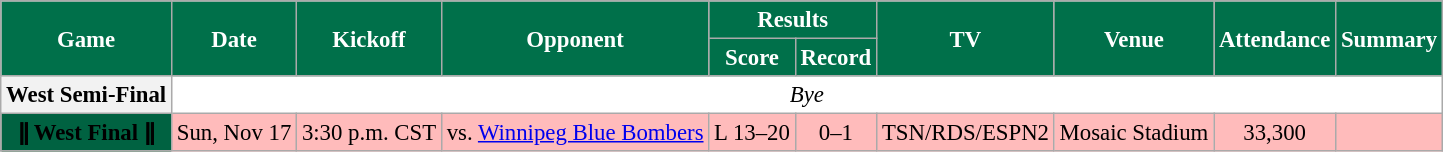<table class="wikitable" style="font-size: 95%;">
<tr>
<th style="background:#00704A;color:White;" rowspan=2>Game</th>
<th style="background:#00704A;color:White;" rowspan=2>Date</th>
<th style="background:#00704A;color:White;" rowspan=2>Kickoff</th>
<th style="background:#00704A;color:White;" rowspan=2>Opponent</th>
<th style="background:#00704A;color:White;" colspan=2>Results</th>
<th style="background:#00704A;color:White;" rowspan=2>TV</th>
<th style="background:#00704A;color:White;" rowspan=2>Venue</th>
<th style="background:#00704A;color:White;" rowspan=2>Attendance</th>
<th style="background:#00704A;color:White;" rowspan=2>Summary</th>
</tr>
<tr>
<th style="background:#00704A;color:White;">Score</th>
<th style="background:#00704A;color:White;">Record</th>
</tr>
<tr bgcolor="#ffffff" align="center">
<th align="center"><strong>West Semi-Final</strong></th>
<td colspan="9" valign="middle" align="center"><em>Bye</em></td>
</tr>
<tr align="center" bgcolor="ffbbbb">
<th style="text-align:center; background:#006241;"><span><strong>ǁ West Final ǁ</strong></span></th>
<td align="center">Sun, Nov 17</td>
<td align="center">3:30 p.m. CST</td>
<td align="center">vs. <a href='#'>Winnipeg Blue Bombers</a></td>
<td align="center">L 13–20</td>
<td align="center">0–1</td>
<td align="center">TSN/RDS/ESPN2</td>
<td align="center">Mosaic Stadium</td>
<td align="center">33,300</td>
<td align="center"></td>
</tr>
</table>
